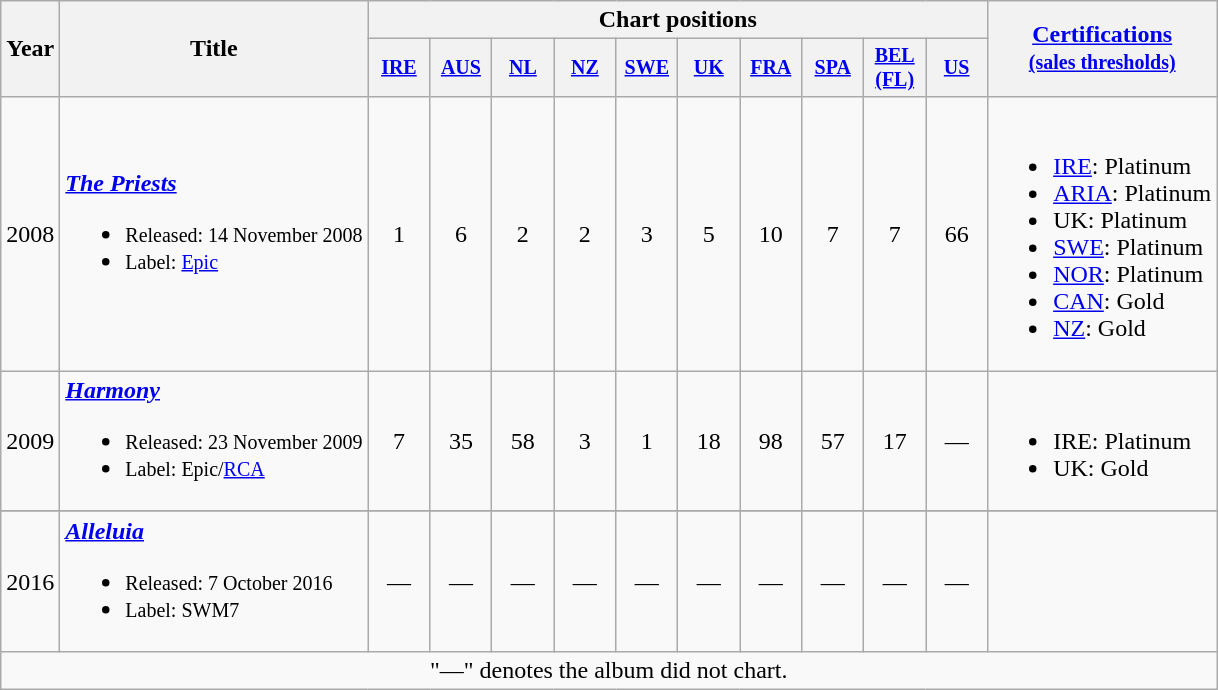<table class="wikitable">
<tr>
<th rowspan="2">Year</th>
<th rowspan="2">Title</th>
<th colspan="10">Chart positions</th>
<th rowspan="2"><a href='#'>Certifications</a><br><small><a href='#'>(sales thresholds)</a></small></th>
</tr>
<tr style=font-size:smaller>
<th width="35"><a href='#'>IRE</a></th>
<th width="35"><a href='#'>AUS</a><br></th>
<th width="35"><a href='#'>NL</a></th>
<th width="35"><a href='#'>NZ</a></th>
<th width="35"><a href='#'>SWE</a></th>
<th width="35"><a href='#'>UK</a></th>
<th width="35"><a href='#'>FRA</a></th>
<th width="35"><a href='#'>SPA</a></th>
<th width="35"><a href='#'>BEL (FL)</a></th>
<th width="35"><a href='#'>US</a></th>
</tr>
<tr>
<td style="text-align:center;">2008</td>
<td><strong><em><a href='#'>The Priests</a></em></strong><br><ul><li><small>Released: 14 November 2008</small></li><li><small>Label: <a href='#'>Epic</a></small></li></ul></td>
<td style="text-align:center;">1</td>
<td style="text-align:center;">6</td>
<td style="text-align:center;">2</td>
<td style="text-align:center;">2</td>
<td style="text-align:center;">3</td>
<td style="text-align:center;">5</td>
<td style="text-align:center;">10</td>
<td style="text-align:center;">7</td>
<td style="text-align:center;">7</td>
<td style="text-align:center;">66</td>
<td><br><ul><li><a href='#'>IRE</a>: Platinum</li><li><a href='#'>ARIA</a>: Platinum</li><li>UK: Platinum</li><li><a href='#'>SWE</a>: Platinum</li><li><a href='#'>NOR</a>: Platinum</li><li><a href='#'>CAN</a>: Gold</li><li><a href='#'>NZ</a>: Gold</li></ul></td>
</tr>
<tr>
<td style="text-align:center;">2009</td>
<td><strong><em><a href='#'>Harmony</a></em></strong><br><ul><li><small>Released: 23 November 2009</small></li><li><small>Label: Epic/<a href='#'>RCA</a></small></li></ul></td>
<td style="text-align:center;">7</td>
<td style="text-align:center;">35</td>
<td style="text-align:center;">58</td>
<td style="text-align:center;">3</td>
<td style="text-align:center;">1</td>
<td style="text-align:center;">18</td>
<td style="text-align:center;">98</td>
<td style="text-align:center;">57</td>
<td style="text-align:center;">17</td>
<td style="text-align:center;">—</td>
<td><br><ul><li>IRE: Platinum</li><li>UK: Gold</li></ul></td>
</tr>
<tr>
</tr>
<tr>
<td style="text-align:center;">2016</td>
<td><strong><em><a href='#'>Alleluia</a></em></strong><br><ul><li><small>Released: 7 October 2016</small></li><li><small>Label: SWM7</small></li></ul></td>
<td style="text-align:center;">—</td>
<td style="text-align:center;">—</td>
<td style="text-align:center;">—</td>
<td style="text-align:center;">—</td>
<td style="text-align:center;">—</td>
<td style="text-align:center;">—</td>
<td style="text-align:center;">—</td>
<td style="text-align:center;">—</td>
<td style="text-align:center;">—</td>
<td style="text-align:center;">—</td>
<td></td>
</tr>
<tr>
<td style="text-align:center;" colspan="13">"—" denotes the album did not chart.</td>
</tr>
</table>
